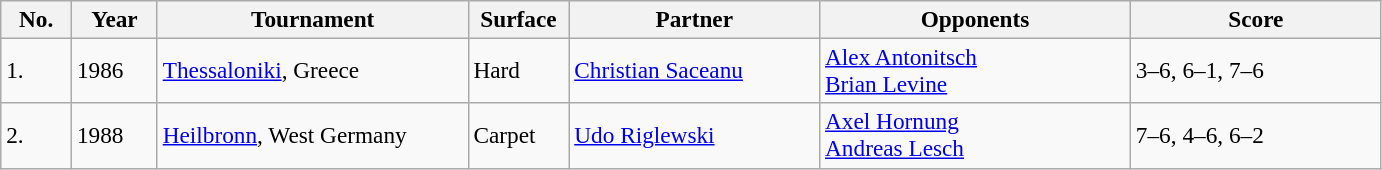<table class="sortable wikitable" style=font-size:97%>
<tr>
<th width=40>No.</th>
<th width=50>Year</th>
<th width=200>Tournament</th>
<th width=60>Surface</th>
<th width=160>Partner</th>
<th width=200>Opponents</th>
<th width=160>Score</th>
</tr>
<tr>
<td>1.</td>
<td>1986</td>
<td><a href='#'>Thessaloniki</a>, Greece</td>
<td>Hard</td>
<td> <a href='#'>Christian Saceanu</a></td>
<td> <a href='#'>Alex Antonitsch</a><br> <a href='#'>Brian Levine</a></td>
<td>3–6, 6–1, 7–6</td>
</tr>
<tr>
<td>2.</td>
<td>1988</td>
<td><a href='#'>Heilbronn</a>, West Germany</td>
<td>Carpet</td>
<td> <a href='#'>Udo Riglewski</a></td>
<td> <a href='#'>Axel Hornung</a><br> <a href='#'>Andreas Lesch</a></td>
<td>7–6, 4–6, 6–2</td>
</tr>
</table>
